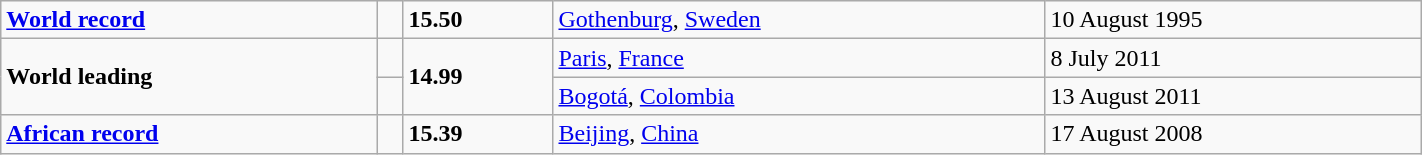<table class="wikitable" width=75%>
<tr>
<td><strong><a href='#'>World record</a></strong></td>
<td></td>
<td><strong>15.50</strong></td>
<td><a href='#'>Gothenburg</a>, <a href='#'>Sweden</a></td>
<td>10 August 1995</td>
</tr>
<tr>
<td rowspan=2><strong>World leading</strong></td>
<td></td>
<td rowspan=2><strong>14.99</strong></td>
<td><a href='#'>Paris</a>, <a href='#'>France</a></td>
<td>8 July 2011</td>
</tr>
<tr>
<td></td>
<td><a href='#'>Bogotá</a>, <a href='#'>Colombia</a></td>
<td>13 August 2011</td>
</tr>
<tr>
<td><strong><a href='#'>African record</a></strong></td>
<td></td>
<td><strong>15.39</strong></td>
<td><a href='#'>Beijing</a>, <a href='#'>China</a></td>
<td>17 August 2008</td>
</tr>
</table>
